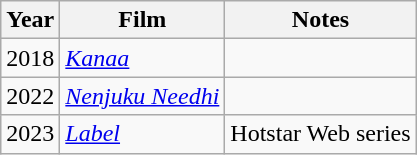<table class="wikitable">
<tr>
<th>Year</th>
<th>Film</th>
<th>Notes</th>
</tr>
<tr>
<td>2018</td>
<td><em><a href='#'>Kanaa</a></em></td>
<td></td>
</tr>
<tr>
<td>2022</td>
<td><em><a href='#'>Nenjuku Needhi</a></em></td>
<td></td>
</tr>
<tr>
<td>2023</td>
<td><em><a href='#'>Label</a></em></td>
<td>Hotstar Web series</td>
</tr>
</table>
